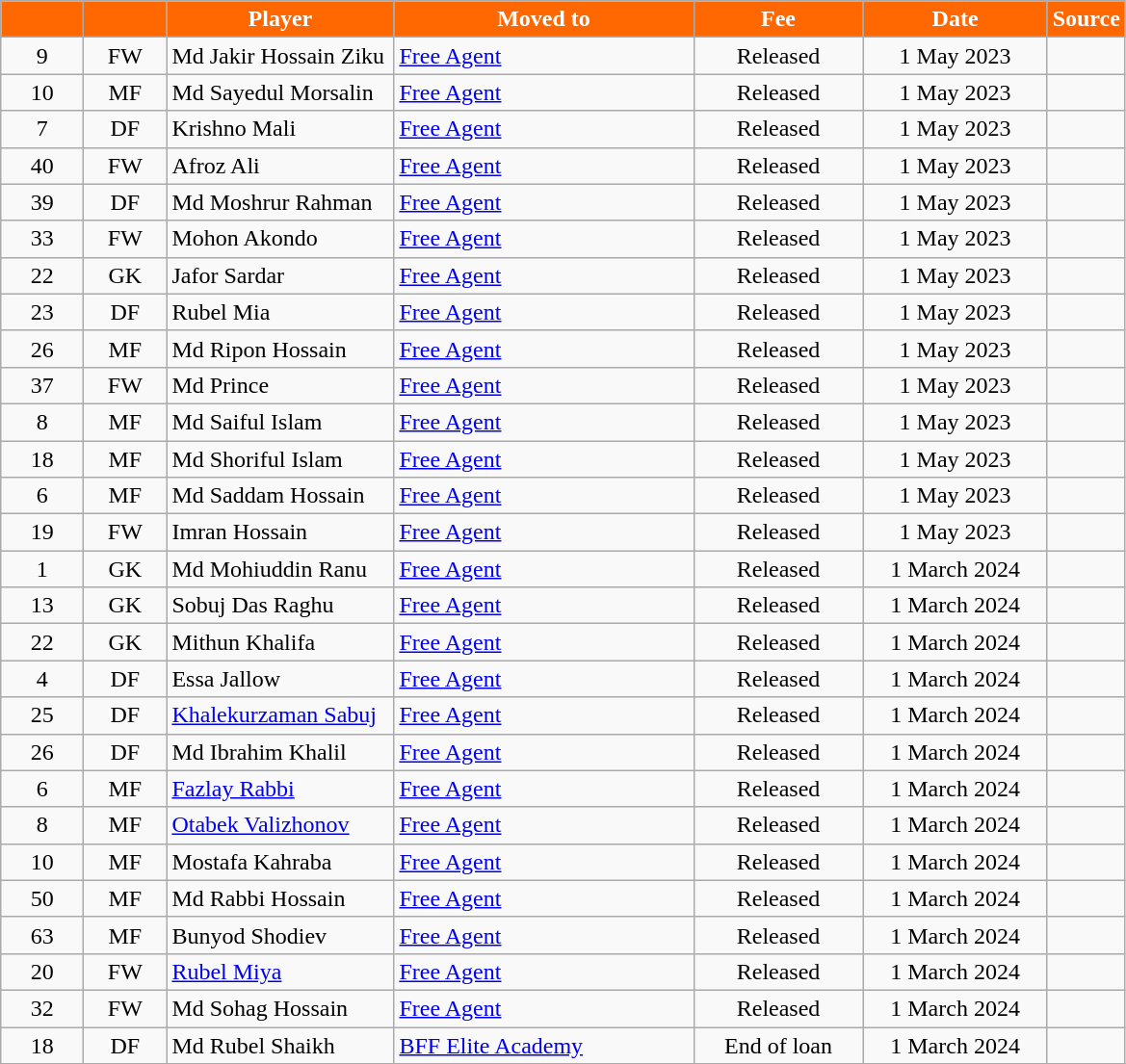<table class="wikitable plainrowheaders sortable" style="text-align:center">
<tr>
<th style="background:#FF6701; color:white; width:50px;"></th>
<th style="background:#FF6701; color:white; width:50px;"></th>
<th style="background:#FF6701; color:white; width:150px;">Player</th>
<th style="background:#FF6701; color:white; width:200px;">Moved to</th>
<th style="background:#FF6701; color:white; width:110px;">Fee</th>
<th style="background:#FF6701; color:white; width:120px;">Date</th>
<th style="background:#FF6701; color:white; width:25px;">Source</th>
</tr>
<tr>
<td align="center">9</td>
<td align="center">FW</td>
<td align="left">Md Jakir Hossain Ziku</td>
<td align="left"><a href='#'>Free Agent</a></td>
<td align="center">Released</td>
<td align="center">1 May 2023</td>
<td></td>
</tr>
<tr>
<td align="center">10</td>
<td align="center">MF</td>
<td align="left">Md Sayedul Morsalin</td>
<td align="left"><a href='#'>Free Agent</a></td>
<td align="center">Released</td>
<td align="center">1 May 2023</td>
<td></td>
</tr>
<tr>
<td align="center">7</td>
<td align="center">DF</td>
<td align="left">Krishno Mali</td>
<td align="left"><a href='#'>Free Agent</a></td>
<td align="center">Released</td>
<td align="center">1 May 2023</td>
<td></td>
</tr>
<tr>
<td align="center">40</td>
<td align="center">FW</td>
<td align="left">Afroz Ali</td>
<td align="left"><a href='#'>Free Agent</a></td>
<td align="center">Released</td>
<td align="center">1 May 2023</td>
<td></td>
</tr>
<tr>
<td align="center">39</td>
<td align="center">DF</td>
<td align="left">Md Moshrur Rahman</td>
<td align="left"><a href='#'>Free Agent</a></td>
<td align="center">Released</td>
<td align="center">1 May 2023</td>
<td></td>
</tr>
<tr>
<td align="center">33</td>
<td align="center">FW</td>
<td align="left">Mohon Akondo</td>
<td align="left"><a href='#'>Free Agent</a></td>
<td align="center">Released</td>
<td align="center">1 May 2023</td>
<td></td>
</tr>
<tr>
<td align="center">22</td>
<td align="center">GK</td>
<td align="left">Jafor Sardar</td>
<td align="left"><a href='#'>Free Agent</a></td>
<td align="center">Released</td>
<td align="center">1 May 2023</td>
<td></td>
</tr>
<tr>
<td align="center">23</td>
<td align="center">DF</td>
<td align="left">Rubel Mia</td>
<td align="left"><a href='#'>Free Agent</a></td>
<td align="center">Released</td>
<td align="center">1 May 2023</td>
<td></td>
</tr>
<tr>
<td align="center">26</td>
<td align="center">MF</td>
<td align="left">Md Ripon Hossain</td>
<td align="left"><a href='#'>Free Agent</a></td>
<td align="center">Released</td>
<td align="center">1 May 2023</td>
<td></td>
</tr>
<tr>
<td align="center">37</td>
<td align="center">FW</td>
<td align="left">Md Prince</td>
<td align="left"><a href='#'>Free Agent</a></td>
<td align="center">Released</td>
<td align="center">1 May 2023</td>
<td></td>
</tr>
<tr>
<td align="center">8</td>
<td align="center">MF</td>
<td align="left">Md Saiful Islam</td>
<td align="left"><a href='#'>Free Agent</a></td>
<td align="center">Released</td>
<td align="center">1 May 2023</td>
<td></td>
</tr>
<tr>
<td align="center">18</td>
<td align="center">MF</td>
<td align="left">Md Shoriful Islam</td>
<td align="left"><a href='#'>Free Agent</a></td>
<td align="center">Released</td>
<td align="center">1 May 2023</td>
<td></td>
</tr>
<tr>
<td align="center">6</td>
<td align="center">MF</td>
<td align="left">Md Saddam Hossain</td>
<td align="left"><a href='#'>Free Agent</a></td>
<td align="center">Released</td>
<td align="center">1 May 2023</td>
<td></td>
</tr>
<tr>
<td align="center">19</td>
<td align="center">FW</td>
<td align="left">Imran Hossain</td>
<td align="left"><a href='#'>Free Agent</a></td>
<td align="center">Released</td>
<td align="center">1 May 2023</td>
<td></td>
</tr>
<tr>
<td align="center">1</td>
<td align="center">GK</td>
<td align="left">Md Mohiuddin Ranu</td>
<td align="left"><a href='#'>Free Agent</a></td>
<td align="center">Released</td>
<td align="center">1 March 2024</td>
<td></td>
</tr>
<tr>
<td align="center">13</td>
<td align="center">GK</td>
<td align="left">Sobuj Das Raghu</td>
<td align="left"><a href='#'>Free Agent</a></td>
<td align="center">Released</td>
<td align="center">1 March 2024</td>
<td></td>
</tr>
<tr>
<td align="center">22</td>
<td align="center">GK</td>
<td align="left">Mithun Khalifa</td>
<td align="left"><a href='#'>Free Agent</a></td>
<td align="center">Released</td>
<td align="center">1 March 2024</td>
<td></td>
</tr>
<tr>
<td align="center">4</td>
<td align="center">DF</td>
<td align="left"> Essa Jallow</td>
<td align="left"><a href='#'>Free Agent</a></td>
<td align="center">Released</td>
<td align="center">1 March 2024</td>
<td></td>
</tr>
<tr>
<td align="center">25</td>
<td align="center">DF</td>
<td align="left"><a href='#'>Khalekurzaman Sabuj</a></td>
<td align="left"><a href='#'>Free Agent</a></td>
<td align="center">Released</td>
<td align="center">1 March 2024</td>
<td></td>
</tr>
<tr>
<td align="center">26</td>
<td align="center">DF</td>
<td align="left">Md Ibrahim Khalil</td>
<td align="left"><a href='#'>Free Agent</a></td>
<td align="center">Released</td>
<td align="center">1 March 2024</td>
<td></td>
</tr>
<tr>
<td align="center">6</td>
<td align="center">MF</td>
<td align="left"><a href='#'>Fazlay Rabbi</a></td>
<td align="left"><a href='#'>Free Agent</a></td>
<td align="center">Released</td>
<td align="center">1 March 2024</td>
<td></td>
</tr>
<tr>
<td align="center">8</td>
<td align="center">MF</td>
<td align="left"> <a href='#'>Otabek Valizhonov</a></td>
<td align="left"><a href='#'>Free Agent</a></td>
<td align="center">Released</td>
<td align="center">1 March 2024</td>
<td></td>
</tr>
<tr>
<td align="center">10</td>
<td align="center">MF</td>
<td align="left"> Mostafa Kahraba</td>
<td align="left"><a href='#'>Free Agent</a></td>
<td align="center">Released</td>
<td align="center">1 March 2024</td>
<td></td>
</tr>
<tr>
<td align="center">50</td>
<td align="center">MF</td>
<td align="left">Md Rabbi Hossain</td>
<td align="left"><a href='#'>Free Agent</a></td>
<td align="center">Released</td>
<td align="center">1 March 2024</td>
<td></td>
</tr>
<tr>
<td align="center">63</td>
<td align="center">MF</td>
<td align="left"> Bunyod Shodiev</td>
<td align="left"><a href='#'>Free Agent</a></td>
<td align="center">Released</td>
<td align="center">1 March 2024</td>
<td></td>
</tr>
<tr>
<td align="center">20</td>
<td align="center">FW</td>
<td align="left"><a href='#'>Rubel Miya</a></td>
<td align="left"><a href='#'>Free Agent</a></td>
<td align="center">Released</td>
<td align="center">1 March 2024</td>
<td></td>
</tr>
<tr>
<td align="center">32</td>
<td align="center">FW</td>
<td align="left">Md Sohag Hossain</td>
<td align="left"><a href='#'>Free Agent</a></td>
<td align="center">Released</td>
<td align="center">1 March 2024</td>
<td></td>
</tr>
<tr>
<td align="center">18</td>
<td align="center">DF</td>
<td align="left">Md Rubel Shaikh</td>
<td align="left"><a href='#'>BFF Elite Academy</a></td>
<td align="center">End of loan</td>
<td align="center">1 March 2024</td>
<td></td>
</tr>
<tr>
</tr>
</table>
